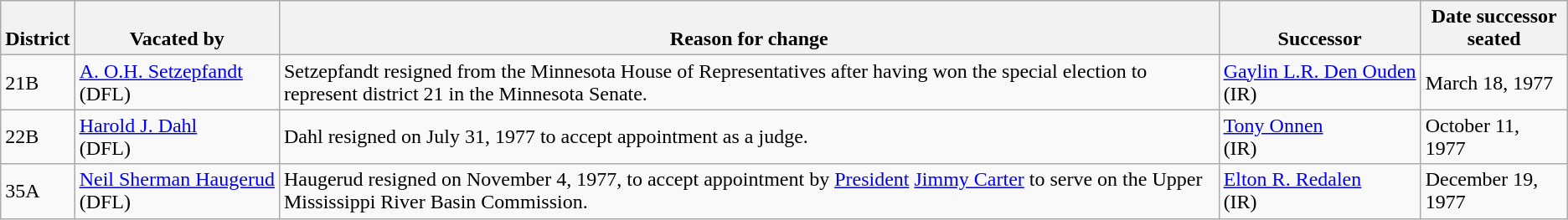<table class="wikitable sortable">
<tr style="vertical-align:bottom;">
<th>District</th>
<th>Vacated by</th>
<th>Reason for change</th>
<th>Successor</th>
<th>Date successor<br>seated</th>
</tr>
<tr>
<td>21B</td>
<td nowrap ><a href='#'>A. O.H. Setzepfandt</a><br>(DFL)</td>
<td>Setzepfandt resigned from the Minnesota House of Representatives after having won the special election to represent district 21 in the Minnesota Senate.</td>
<td nowrap ><a href='#'>Gaylin L.R. Den Ouden</a><br>(IR)</td>
<td>March 18, 1977</td>
</tr>
<tr>
<td>22B</td>
<td nowrap ><a href='#'>Harold J. Dahl</a><br>(DFL)</td>
<td>Dahl resigned on July 31, 1977 to accept appointment as a judge.</td>
<td nowrap ><a href='#'>Tony Onnen</a><br>(IR)</td>
<td>October 11, 1977</td>
</tr>
<tr>
<td>35A</td>
<td nowrap ><a href='#'>Neil Sherman Haugerud</a><br>(DFL)</td>
<td>Haugerud resigned on November 4, 1977, to accept appointment by <a href='#'>President</a> <a href='#'>Jimmy Carter</a> to serve on the Upper Mississippi River Basin Commission.</td>
<td nowrap ><a href='#'>Elton R. Redalen</a><br>(IR)</td>
<td>December 19, 1977</td>
</tr>
</table>
